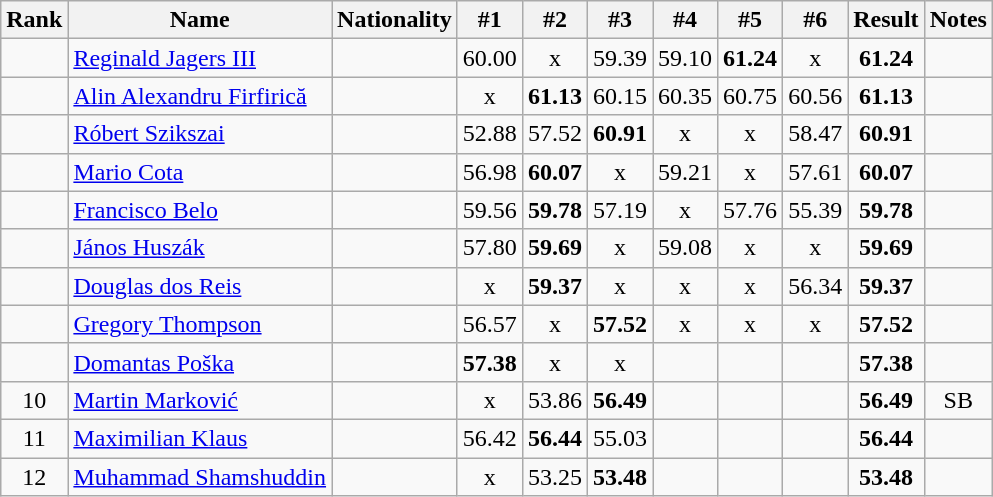<table class="wikitable sortable" style="text-align:center">
<tr>
<th>Rank</th>
<th>Name</th>
<th>Nationality</th>
<th>#1</th>
<th>#2</th>
<th>#3</th>
<th>#4</th>
<th>#5</th>
<th>#6</th>
<th>Result</th>
<th>Notes</th>
</tr>
<tr>
<td></td>
<td align=left><a href='#'>Reginald Jagers III</a></td>
<td align=left></td>
<td>60.00</td>
<td>x</td>
<td>59.39</td>
<td>59.10</td>
<td><strong>61.24</strong></td>
<td>x</td>
<td><strong>61.24</strong></td>
<td></td>
</tr>
<tr>
<td></td>
<td align=left><a href='#'>Alin Alexandru Firfirică</a></td>
<td align=left></td>
<td>x</td>
<td><strong>61.13</strong></td>
<td>60.15</td>
<td>60.35</td>
<td>60.75</td>
<td>60.56</td>
<td><strong>61.13</strong></td>
<td></td>
</tr>
<tr>
<td></td>
<td align=left><a href='#'>Róbert Szikszai</a></td>
<td align=left></td>
<td>52.88</td>
<td>57.52</td>
<td><strong>60.91</strong></td>
<td>x</td>
<td>x</td>
<td>58.47</td>
<td><strong>60.91</strong></td>
<td></td>
</tr>
<tr>
<td></td>
<td align=left><a href='#'>Mario Cota</a></td>
<td align=left></td>
<td>56.98</td>
<td><strong>60.07</strong></td>
<td>x</td>
<td>59.21</td>
<td>x</td>
<td>57.61</td>
<td><strong>60.07</strong></td>
<td></td>
</tr>
<tr>
<td></td>
<td align=left><a href='#'>Francisco Belo</a></td>
<td align=left></td>
<td>59.56</td>
<td><strong>59.78</strong></td>
<td>57.19</td>
<td>x</td>
<td>57.76</td>
<td>55.39</td>
<td><strong>59.78</strong></td>
<td></td>
</tr>
<tr>
<td></td>
<td align=left><a href='#'>János Huszák</a></td>
<td align=left></td>
<td>57.80</td>
<td><strong>59.69</strong></td>
<td>x</td>
<td>59.08</td>
<td>x</td>
<td>x</td>
<td><strong>59.69</strong></td>
<td></td>
</tr>
<tr>
<td></td>
<td align=left><a href='#'>Douglas dos Reis</a></td>
<td align=left></td>
<td>x</td>
<td><strong>59.37</strong></td>
<td>x</td>
<td>x</td>
<td>x</td>
<td>56.34</td>
<td><strong>59.37</strong></td>
<td></td>
</tr>
<tr>
<td></td>
<td align=left><a href='#'>Gregory Thompson</a></td>
<td align=left></td>
<td>56.57</td>
<td>x</td>
<td><strong>57.52</strong></td>
<td>x</td>
<td>x</td>
<td>x</td>
<td><strong>57.52</strong></td>
<td></td>
</tr>
<tr>
<td></td>
<td align=left><a href='#'>Domantas Poška</a></td>
<td align=left></td>
<td><strong>57.38</strong></td>
<td>x</td>
<td>x</td>
<td></td>
<td></td>
<td></td>
<td><strong>57.38</strong></td>
<td></td>
</tr>
<tr>
<td>10</td>
<td align=left><a href='#'>Martin Marković</a></td>
<td align=left></td>
<td>x</td>
<td>53.86</td>
<td><strong>56.49</strong></td>
<td></td>
<td></td>
<td></td>
<td><strong>56.49</strong></td>
<td>SB</td>
</tr>
<tr>
<td>11</td>
<td align=left><a href='#'>Maximilian Klaus</a></td>
<td align=left></td>
<td>56.42</td>
<td><strong>56.44</strong></td>
<td>55.03</td>
<td></td>
<td></td>
<td></td>
<td><strong>56.44</strong></td>
<td></td>
</tr>
<tr>
<td>12</td>
<td align=left><a href='#'>Muhammad Shamshuddin</a></td>
<td align=left></td>
<td>x</td>
<td>53.25</td>
<td><strong>53.48</strong></td>
<td></td>
<td></td>
<td></td>
<td><strong>53.48</strong></td>
<td></td>
</tr>
</table>
